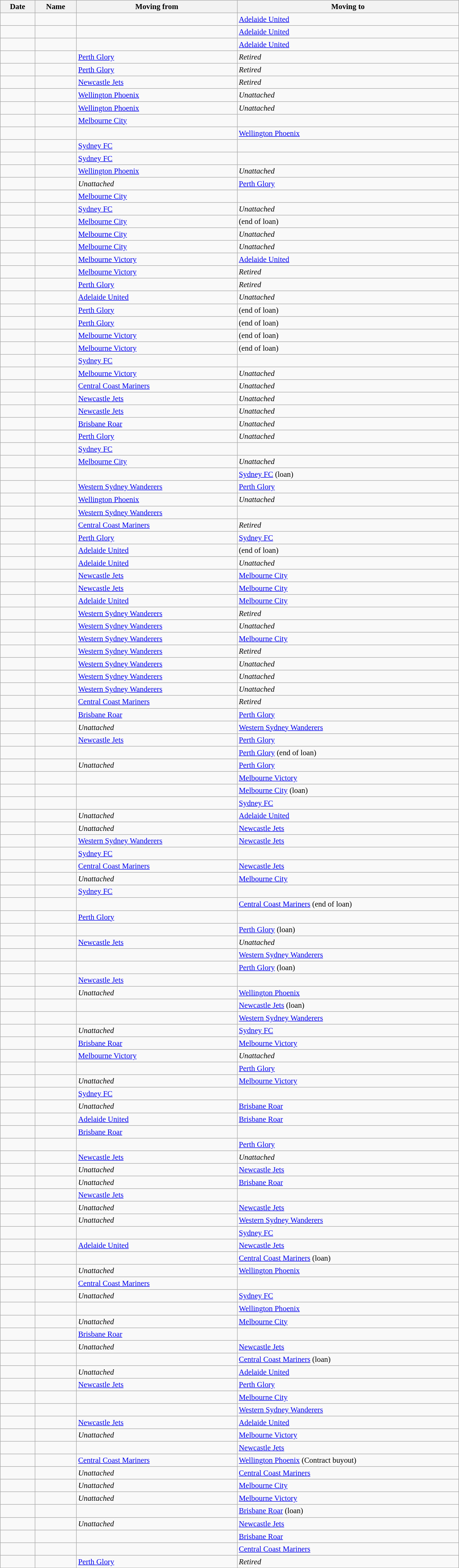<table class="wikitable sortable" style="width:72%; font-size:95%; ">
<tr>
<th>Date</th>
<th>Name</th>
<th>Moving from</th>
<th>Moving to</th>
</tr>
<tr>
<td></td>
<td></td>
<td></td>
<td><a href='#'>Adelaide United</a></td>
</tr>
<tr>
<td></td>
<td></td>
<td></td>
<td><a href='#'>Adelaide United</a></td>
</tr>
<tr>
<td></td>
<td></td>
<td></td>
<td><a href='#'>Adelaide United</a></td>
</tr>
<tr>
<td></td>
<td></td>
<td><a href='#'>Perth Glory</a></td>
<td><em>Retired</em></td>
</tr>
<tr>
<td></td>
<td></td>
<td><a href='#'>Perth Glory</a></td>
<td><em>Retired</em></td>
</tr>
<tr>
<td></td>
<td></td>
<td><a href='#'>Newcastle Jets</a></td>
<td><em>Retired</em></td>
</tr>
<tr>
<td></td>
<td></td>
<td><a href='#'>Wellington Phoenix</a></td>
<td><em>Unattached</em></td>
</tr>
<tr>
<td></td>
<td></td>
<td><a href='#'>Wellington Phoenix</a></td>
<td><em>Unattached</em></td>
</tr>
<tr>
<td></td>
<td></td>
<td><a href='#'>Melbourne City</a></td>
<td></td>
</tr>
<tr>
<td></td>
<td></td>
<td></td>
<td><a href='#'>Wellington Phoenix</a></td>
</tr>
<tr>
<td></td>
<td></td>
<td><a href='#'>Sydney FC</a></td>
<td></td>
</tr>
<tr>
<td></td>
<td></td>
<td><a href='#'>Sydney FC</a></td>
<td></td>
</tr>
<tr>
<td></td>
<td></td>
<td><a href='#'>Wellington Phoenix</a></td>
<td><em>Unattached</em></td>
</tr>
<tr>
<td></td>
<td></td>
<td><em>Unattached</em></td>
<td><a href='#'>Perth Glory</a></td>
</tr>
<tr>
<td></td>
<td></td>
<td><a href='#'>Melbourne City</a></td>
<td></td>
</tr>
<tr>
<td></td>
<td></td>
<td><a href='#'>Sydney FC</a></td>
<td><em>Unattached</em></td>
</tr>
<tr>
<td></td>
<td></td>
<td><a href='#'>Melbourne City</a></td>
<td> (end of loan)</td>
</tr>
<tr>
<td></td>
<td></td>
<td><a href='#'>Melbourne City</a></td>
<td><em>Unattached</em></td>
</tr>
<tr>
<td></td>
<td></td>
<td><a href='#'>Melbourne City</a></td>
<td><em>Unattached</em></td>
</tr>
<tr>
<td></td>
<td></td>
<td><a href='#'>Melbourne Victory</a></td>
<td><a href='#'>Adelaide United</a></td>
</tr>
<tr>
<td></td>
<td></td>
<td><a href='#'>Melbourne Victory</a></td>
<td><em>Retired</em></td>
</tr>
<tr>
<td></td>
<td></td>
<td><a href='#'>Perth Glory</a></td>
<td><em>Retired</em></td>
</tr>
<tr>
<td></td>
<td></td>
<td><a href='#'>Adelaide United</a></td>
<td><em>Unattached</em></td>
</tr>
<tr>
<td></td>
<td></td>
<td><a href='#'>Perth Glory</a></td>
<td> (end of loan)</td>
</tr>
<tr>
<td></td>
<td></td>
<td><a href='#'>Perth Glory</a></td>
<td> (end of loan)</td>
</tr>
<tr>
<td></td>
<td></td>
<td><a href='#'>Melbourne Victory</a></td>
<td> (end of loan)</td>
</tr>
<tr>
<td></td>
<td></td>
<td><a href='#'>Melbourne Victory</a></td>
<td> (end of loan)</td>
</tr>
<tr>
<td></td>
<td></td>
<td><a href='#'>Sydney FC</a></td>
<td></td>
</tr>
<tr>
<td></td>
<td></td>
<td><a href='#'>Melbourne Victory</a></td>
<td><em>Unattached</em></td>
</tr>
<tr>
<td></td>
<td></td>
<td><a href='#'>Central Coast Mariners</a></td>
<td><em>Unattached</em></td>
</tr>
<tr>
<td></td>
<td></td>
<td><a href='#'>Newcastle Jets</a></td>
<td><em>Unattached</em></td>
</tr>
<tr>
<td></td>
<td></td>
<td><a href='#'>Newcastle Jets</a></td>
<td><em>Unattached</em></td>
</tr>
<tr>
<td></td>
<td></td>
<td><a href='#'>Brisbane Roar</a></td>
<td><em>Unattached</em></td>
</tr>
<tr>
<td></td>
<td></td>
<td><a href='#'>Perth Glory</a></td>
<td><em>Unattached</em></td>
</tr>
<tr>
<td></td>
<td></td>
<td><a href='#'>Sydney FC</a></td>
<td></td>
</tr>
<tr>
<td></td>
<td></td>
<td><a href='#'>Melbourne City</a></td>
<td><em>Unattached</em></td>
</tr>
<tr>
<td></td>
<td></td>
<td></td>
<td><a href='#'>Sydney FC</a> (loan)</td>
</tr>
<tr>
<td></td>
<td></td>
<td><a href='#'>Western Sydney Wanderers</a></td>
<td><a href='#'>Perth Glory</a></td>
</tr>
<tr>
<td></td>
<td></td>
<td><a href='#'>Wellington Phoenix</a></td>
<td><em>Unattached</em></td>
</tr>
<tr>
<td></td>
<td></td>
<td><a href='#'>Western Sydney Wanderers</a></td>
<td></td>
</tr>
<tr>
<td></td>
<td></td>
<td><a href='#'>Central Coast Mariners</a></td>
<td><em>Retired</em></td>
</tr>
<tr>
<td></td>
<td></td>
<td><a href='#'>Perth Glory</a></td>
<td><a href='#'>Sydney FC</a></td>
</tr>
<tr>
<td></td>
<td></td>
<td><a href='#'>Adelaide United</a></td>
<td> (end of loan)</td>
</tr>
<tr>
<td></td>
<td></td>
<td><a href='#'>Adelaide United</a></td>
<td><em>Unattached</em></td>
</tr>
<tr>
<td></td>
<td></td>
<td><a href='#'>Newcastle Jets</a></td>
<td><a href='#'>Melbourne City</a></td>
</tr>
<tr>
<td></td>
<td></td>
<td><a href='#'>Newcastle Jets</a></td>
<td><a href='#'>Melbourne City</a></td>
</tr>
<tr>
<td></td>
<td></td>
<td><a href='#'>Adelaide United</a></td>
<td><a href='#'>Melbourne City</a></td>
</tr>
<tr>
<td></td>
<td></td>
<td><a href='#'>Western Sydney Wanderers</a></td>
<td><em>Retired</em></td>
</tr>
<tr>
<td></td>
<td></td>
<td><a href='#'>Western Sydney Wanderers</a></td>
<td><em>Unattached</em></td>
</tr>
<tr>
<td></td>
<td></td>
<td><a href='#'>Western Sydney Wanderers</a></td>
<td><a href='#'>Melbourne City</a></td>
</tr>
<tr>
<td></td>
<td></td>
<td><a href='#'>Western Sydney Wanderers</a></td>
<td><em>Retired</em></td>
</tr>
<tr>
<td></td>
<td></td>
<td><a href='#'>Western Sydney Wanderers</a></td>
<td><em>Unattached</em></td>
</tr>
<tr>
<td></td>
<td></td>
<td><a href='#'>Western Sydney Wanderers</a></td>
<td><em>Unattached</em></td>
</tr>
<tr>
<td></td>
<td></td>
<td><a href='#'>Western Sydney Wanderers</a></td>
<td><em>Unattached</em></td>
</tr>
<tr>
<td></td>
<td></td>
<td><a href='#'>Central Coast Mariners</a></td>
<td><em>Retired</em></td>
</tr>
<tr>
<td></td>
<td></td>
<td><a href='#'>Brisbane Roar</a></td>
<td><a href='#'>Perth Glory</a></td>
</tr>
<tr>
<td></td>
<td></td>
<td><em>Unattached</em></td>
<td><a href='#'>Western Sydney Wanderers</a></td>
</tr>
<tr>
<td></td>
<td></td>
<td><a href='#'>Newcastle Jets</a></td>
<td><a href='#'>Perth Glory</a></td>
</tr>
<tr>
<td></td>
<td></td>
<td></td>
<td><a href='#'>Perth Glory</a> (end of loan)</td>
</tr>
<tr>
<td></td>
<td></td>
<td><em>Unattached</em></td>
<td><a href='#'>Perth Glory</a></td>
</tr>
<tr>
<td></td>
<td></td>
<td></td>
<td><a href='#'>Melbourne Victory</a></td>
</tr>
<tr>
<td></td>
<td></td>
<td></td>
<td><a href='#'>Melbourne City</a> (loan)</td>
</tr>
<tr>
<td></td>
<td></td>
<td></td>
<td><a href='#'>Sydney FC</a></td>
</tr>
<tr>
<td></td>
<td></td>
<td><em>Unattached</em></td>
<td><a href='#'>Adelaide United</a></td>
</tr>
<tr>
<td></td>
<td></td>
<td><em>Unattached</em></td>
<td><a href='#'>Newcastle Jets</a></td>
</tr>
<tr>
<td></td>
<td></td>
<td><a href='#'>Western Sydney Wanderers</a></td>
<td><a href='#'>Newcastle Jets</a></td>
</tr>
<tr>
<td></td>
<td></td>
<td><a href='#'>Sydney FC</a></td>
<td></td>
</tr>
<tr>
<td></td>
<td></td>
<td><a href='#'>Central Coast Mariners</a></td>
<td><a href='#'>Newcastle Jets</a></td>
</tr>
<tr>
<td></td>
<td></td>
<td><em>Unattached</em></td>
<td><a href='#'>Melbourne City</a></td>
</tr>
<tr>
<td></td>
<td></td>
<td><a href='#'>Sydney FC</a></td>
<td></td>
</tr>
<tr>
<td></td>
<td></td>
<td></td>
<td><a href='#'>Central Coast Mariners</a> (end of loan)</td>
</tr>
<tr>
<td></td>
<td></td>
<td><a href='#'>Perth Glory</a></td>
<td></td>
</tr>
<tr>
<td></td>
<td></td>
<td></td>
<td><a href='#'>Perth Glory</a> (loan)</td>
</tr>
<tr>
<td></td>
<td></td>
<td><a href='#'>Newcastle Jets</a></td>
<td><em>Unattached</em></td>
</tr>
<tr>
<td></td>
<td></td>
<td></td>
<td><a href='#'>Western Sydney Wanderers</a></td>
</tr>
<tr>
<td></td>
<td></td>
<td></td>
<td><a href='#'>Perth Glory</a> (loan)</td>
</tr>
<tr>
<td></td>
<td></td>
<td><a href='#'>Newcastle Jets</a></td>
<td></td>
</tr>
<tr>
<td></td>
<td></td>
<td><em>Unattached</em></td>
<td><a href='#'>Wellington Phoenix</a></td>
</tr>
<tr>
<td></td>
<td></td>
<td></td>
<td><a href='#'>Newcastle Jets</a> (loan)</td>
</tr>
<tr>
<td></td>
<td></td>
<td></td>
<td><a href='#'>Western Sydney Wanderers</a></td>
</tr>
<tr>
<td></td>
<td></td>
<td><em>Unattached</em></td>
<td><a href='#'>Sydney FC</a></td>
</tr>
<tr>
<td></td>
<td></td>
<td><a href='#'>Brisbane Roar</a></td>
<td><a href='#'>Melbourne Victory</a></td>
</tr>
<tr>
<td></td>
<td></td>
<td><a href='#'>Melbourne Victory</a></td>
<td><em>Unattached</em></td>
</tr>
<tr>
<td></td>
<td></td>
<td></td>
<td><a href='#'>Perth Glory</a></td>
</tr>
<tr>
<td></td>
<td></td>
<td><em>Unattached</em></td>
<td><a href='#'>Melbourne Victory</a></td>
</tr>
<tr>
<td></td>
<td></td>
<td><a href='#'>Sydney FC</a></td>
<td></td>
</tr>
<tr>
<td></td>
<td></td>
<td><em>Unattached</em></td>
<td><a href='#'>Brisbane Roar</a></td>
</tr>
<tr>
<td></td>
<td></td>
<td><a href='#'>Adelaide United</a></td>
<td><a href='#'>Brisbane Roar</a></td>
</tr>
<tr>
<td></td>
<td></td>
<td><a href='#'>Brisbane Roar</a></td>
<td></td>
</tr>
<tr>
<td></td>
<td></td>
<td></td>
<td><a href='#'>Perth Glory</a></td>
</tr>
<tr>
<td></td>
<td></td>
<td><a href='#'>Newcastle Jets</a></td>
<td><em>Unattached</em></td>
</tr>
<tr>
<td></td>
<td></td>
<td><em>Unattached</em></td>
<td><a href='#'>Newcastle Jets</a></td>
</tr>
<tr>
<td></td>
<td></td>
<td><em>Unattached</em></td>
<td><a href='#'>Brisbane Roar</a></td>
</tr>
<tr>
<td></td>
<td></td>
<td><a href='#'>Newcastle Jets</a></td>
<td></td>
</tr>
<tr>
<td></td>
<td></td>
<td><em>Unattached</em></td>
<td><a href='#'>Newcastle Jets</a></td>
</tr>
<tr>
<td></td>
<td></td>
<td><em>Unattached</em></td>
<td><a href='#'>Western Sydney Wanderers</a></td>
</tr>
<tr>
<td></td>
<td></td>
<td></td>
<td><a href='#'>Sydney FC</a></td>
</tr>
<tr>
<td></td>
<td></td>
<td><a href='#'>Adelaide United</a></td>
<td><a href='#'>Newcastle Jets</a></td>
</tr>
<tr>
<td></td>
<td></td>
<td></td>
<td><a href='#'>Central Coast Mariners</a> (loan)</td>
</tr>
<tr>
<td></td>
<td></td>
<td><em>Unattached</em></td>
<td><a href='#'>Wellington Phoenix</a></td>
</tr>
<tr>
<td></td>
<td></td>
<td><a href='#'>Central Coast Mariners</a></td>
<td></td>
</tr>
<tr>
<td></td>
<td></td>
<td><em>Unattached</em></td>
<td><a href='#'>Sydney FC</a></td>
</tr>
<tr>
<td></td>
<td></td>
<td></td>
<td><a href='#'>Wellington Phoenix</a></td>
</tr>
<tr>
<td></td>
<td></td>
<td><em>Unattached</em></td>
<td><a href='#'>Melbourne City</a></td>
</tr>
<tr>
<td></td>
<td></td>
<td><a href='#'>Brisbane Roar</a></td>
<td></td>
</tr>
<tr>
<td></td>
<td></td>
<td><em>Unattached</em></td>
<td><a href='#'>Newcastle Jets</a></td>
</tr>
<tr>
<td></td>
<td></td>
<td></td>
<td><a href='#'>Central Coast Mariners</a> (loan)</td>
</tr>
<tr>
<td></td>
<td></td>
<td><em>Unattached</em></td>
<td><a href='#'>Adelaide United</a></td>
</tr>
<tr>
<td></td>
<td></td>
<td><a href='#'>Newcastle Jets</a></td>
<td><a href='#'>Perth Glory</a></td>
</tr>
<tr>
<td></td>
<td></td>
<td></td>
<td><a href='#'>Melbourne City</a></td>
</tr>
<tr>
<td></td>
<td></td>
<td></td>
<td><a href='#'>Western Sydney Wanderers</a></td>
</tr>
<tr>
<td></td>
<td></td>
<td><a href='#'>Newcastle Jets</a></td>
<td><a href='#'>Adelaide United</a></td>
</tr>
<tr>
<td></td>
<td></td>
<td><em>Unattached</em></td>
<td><a href='#'>Melbourne Victory</a></td>
</tr>
<tr>
<td></td>
<td></td>
<td></td>
<td><a href='#'>Newcastle Jets</a></td>
</tr>
<tr>
<td></td>
<td></td>
<td><a href='#'>Central Coast Mariners</a></td>
<td><a href='#'>Wellington Phoenix</a> (Contract buyout)</td>
</tr>
<tr>
<td></td>
<td></td>
<td><em>Unattached</em></td>
<td><a href='#'>Central Coast Mariners</a></td>
</tr>
<tr>
<td></td>
<td></td>
<td><em>Unattached</em></td>
<td><a href='#'>Melbourne City</a></td>
</tr>
<tr>
<td></td>
<td></td>
<td><em>Unattached</em></td>
<td><a href='#'>Melbourne Victory</a></td>
</tr>
<tr>
<td></td>
<td></td>
<td></td>
<td><a href='#'>Brisbane Roar</a> (loan)</td>
</tr>
<tr>
<td></td>
<td></td>
<td><em>Unattached</em></td>
<td><a href='#'>Newcastle Jets</a></td>
</tr>
<tr>
<td></td>
<td></td>
<td></td>
<td><a href='#'>Brisbane Roar</a></td>
</tr>
<tr>
<td></td>
<td></td>
<td></td>
<td><a href='#'>Central Coast Mariners</a></td>
</tr>
<tr>
<td></td>
<td></td>
<td><a href='#'>Perth Glory</a></td>
<td><em>Retired</em></td>
</tr>
</table>
